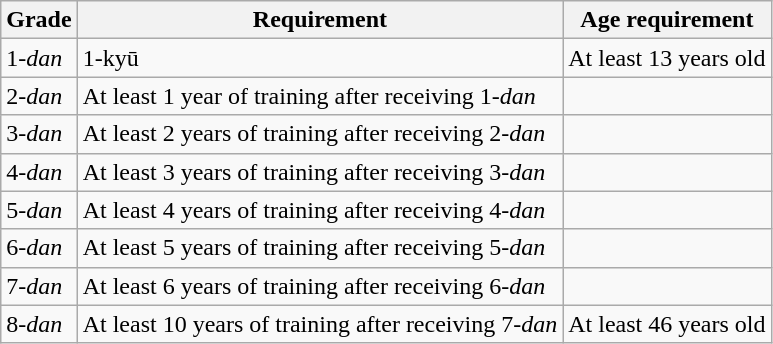<table class="wikitable" >
<tr>
<th>Grade</th>
<th>Requirement</th>
<th>Age requirement</th>
</tr>
<tr>
<td>1-<em>dan</em></td>
<td>1-kyū</td>
<td>At least 13 years old</td>
</tr>
<tr>
<td>2-<em>dan</em></td>
<td>At least 1 year of training after receiving 1-<em>dan</em></td>
<td></td>
</tr>
<tr>
<td>3-<em>dan</em></td>
<td>At least 2 years of training after receiving 2-<em>dan</em></td>
<td></td>
</tr>
<tr>
<td>4-<em>dan</em></td>
<td>At least 3 years of training after receiving 3-<em>dan</em></td>
<td></td>
</tr>
<tr>
<td>5-<em>dan</em></td>
<td>At least 4 years of training after receiving 4-<em>dan</em></td>
<td></td>
</tr>
<tr>
<td>6-<em>dan</em></td>
<td>At least 5 years of training after receiving 5-<em>dan</em></td>
<td></td>
</tr>
<tr>
<td>7-<em>dan</em></td>
<td>At least 6 years of training after receiving 6-<em>dan</em></td>
<td></td>
</tr>
<tr>
<td>8-<em>dan</em></td>
<td>At least 10 years of training after receiving 7-<em>dan</em></td>
<td>At least 46 years old</td>
</tr>
</table>
